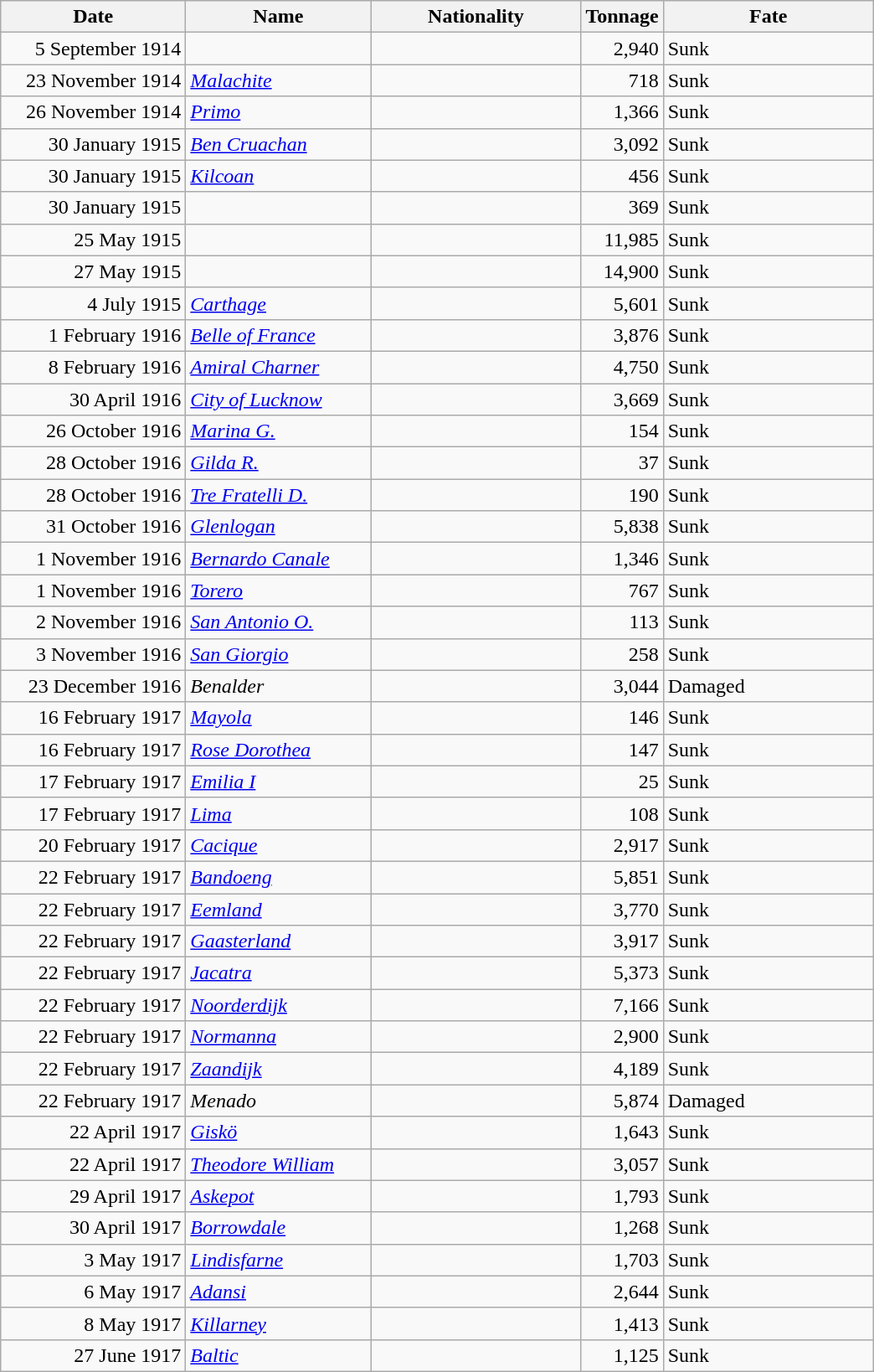<table class="wikitable sortable">
<tr>
<th width="140px">Date</th>
<th width="140px">Name</th>
<th width="160px">Nationality</th>
<th width="25px">Tonnage</th>
<th width="160px">Fate</th>
</tr>
<tr>
<td align="right">5 September 1914</td>
<td align="left"></td>
<td align="left"></td>
<td align="right">2,940</td>
<td align="left">Sunk</td>
</tr>
<tr>
<td align="right">23 November 1914</td>
<td align="left"><a href='#'><em>Malachite</em></a></td>
<td align="left"></td>
<td align="right">718</td>
<td align="left">Sunk</td>
</tr>
<tr>
<td align="right">26 November 1914</td>
<td align="left"><a href='#'><em>Primo</em></a></td>
<td align="left"></td>
<td align="right">1,366</td>
<td align="left">Sunk</td>
</tr>
<tr>
<td align="right">30 January 1915</td>
<td align="left"><a href='#'><em>Ben Cruachan</em></a></td>
<td align="left"></td>
<td align="right">3,092</td>
<td align="left">Sunk</td>
</tr>
<tr>
<td align="right">30 January 1915</td>
<td align="left"><a href='#'><em>Kilcoan</em></a></td>
<td align="left"></td>
<td align="right">456</td>
<td align="left">Sunk</td>
</tr>
<tr>
<td align="right">30 January 1915</td>
<td align="left"></td>
<td align="left"></td>
<td align="right">369</td>
<td align="left">Sunk</td>
</tr>
<tr>
<td align="right">25 May 1915</td>
<td align="left"></td>
<td align="left"></td>
<td align="right">11,985</td>
<td align="left">Sunk</td>
</tr>
<tr>
<td align="right">27 May 1915</td>
<td align="left"></td>
<td align="left"></td>
<td align="right">14,900</td>
<td align="left">Sunk</td>
</tr>
<tr>
<td align="right">4 July 1915</td>
<td align="left"><a href='#'><em>Carthage</em></a></td>
<td align="left"></td>
<td align="right">5,601</td>
<td align="left">Sunk</td>
</tr>
<tr>
<td align="right">1 February 1916</td>
<td align="left"><a href='#'><em>Belle of France</em></a></td>
<td align="left"></td>
<td align="right">3,876</td>
<td align="left">Sunk</td>
</tr>
<tr>
<td align="right">8 February 1916</td>
<td align="left"><a href='#'><em>Amiral Charner</em></a></td>
<td align="left"></td>
<td align="right">4,750</td>
<td align="left">Sunk</td>
</tr>
<tr>
<td align="right">30 April 1916</td>
<td align="left"><a href='#'><em>City of Lucknow</em></a></td>
<td align="left"></td>
<td align="right">3,669</td>
<td align="left">Sunk</td>
</tr>
<tr>
<td align="right">26 October 1916</td>
<td align="left"><a href='#'><em>Marina G.</em></a></td>
<td align="left"></td>
<td align="right">154</td>
<td align="left">Sunk</td>
</tr>
<tr>
<td align="right">28 October 1916</td>
<td align="left"><a href='#'><em>Gilda R.</em></a></td>
<td align="left"></td>
<td align="right">37</td>
<td align="left">Sunk</td>
</tr>
<tr>
<td align="right">28 October 1916</td>
<td align="left"><a href='#'><em>Tre Fratelli D.</em></a></td>
<td align="left"></td>
<td align="right">190</td>
<td align="left">Sunk</td>
</tr>
<tr>
<td align="right">31 October 1916</td>
<td align="left"><a href='#'><em>Glenlogan</em></a></td>
<td align="left"></td>
<td align="right">5,838</td>
<td align="left">Sunk</td>
</tr>
<tr>
<td align="right">1 November 1916</td>
<td align="left"><a href='#'><em>Bernardo Canale</em></a></td>
<td align="left"></td>
<td align="right">1,346</td>
<td align="left">Sunk</td>
</tr>
<tr>
<td align="right">1 November 1916</td>
<td align="left"><a href='#'><em>Torero</em></a></td>
<td align="left"></td>
<td align="right">767</td>
<td align="left">Sunk</td>
</tr>
<tr>
<td align="right">2 November 1916</td>
<td align="left"><a href='#'><em>San Antonio O.</em></a></td>
<td align="left"></td>
<td align="right">113</td>
<td align="left">Sunk</td>
</tr>
<tr>
<td align="right">3 November 1916</td>
<td align="left"><a href='#'><em>San Giorgio</em></a></td>
<td align="left"></td>
<td align="right">258</td>
<td align="left">Sunk</td>
</tr>
<tr>
<td align="right">23 December 1916</td>
<td align="left"><em>Benalder</em></td>
<td align="left"></td>
<td align="right">3,044</td>
<td align="left">Damaged</td>
</tr>
<tr>
<td align="right">16 February 1917</td>
<td align="left"><a href='#'><em>Mayola</em></a></td>
<td align="left"></td>
<td align="right">146</td>
<td align="left">Sunk</td>
</tr>
<tr>
<td align="right">16 February 1917</td>
<td align="left"><a href='#'><em>Rose Dorothea</em></a></td>
<td align="left"></td>
<td align="right">147</td>
<td align="left">Sunk</td>
</tr>
<tr>
<td align="right">17 February 1917</td>
<td align="left"><a href='#'><em>Emilia I</em></a></td>
<td align="left"></td>
<td align="right">25</td>
<td align="left">Sunk</td>
</tr>
<tr>
<td align="right">17 February 1917</td>
<td align="left"><a href='#'><em>Lima</em></a></td>
<td align="left"></td>
<td align="right">108</td>
<td align="left">Sunk</td>
</tr>
<tr>
<td align="right">20 February 1917</td>
<td align="left"><a href='#'><em>Cacique</em></a></td>
<td align="left"></td>
<td align="right">2,917</td>
<td align="left">Sunk</td>
</tr>
<tr>
<td align="right">22 February 1917</td>
<td align="left"><a href='#'><em>Bandoeng</em></a></td>
<td align="left"></td>
<td align="right">5,851</td>
<td align="left">Sunk</td>
</tr>
<tr>
<td align="right">22 February 1917</td>
<td align="left"><a href='#'><em>Eemland</em></a></td>
<td align="left"></td>
<td align="right">3,770</td>
<td align="left">Sunk</td>
</tr>
<tr>
<td align="right">22 February 1917</td>
<td align="left"><a href='#'><em>Gaasterland</em></a></td>
<td align="left"></td>
<td align="right">3,917</td>
<td align="left">Sunk</td>
</tr>
<tr>
<td align="right">22 February 1917</td>
<td align="left"><a href='#'><em>Jacatra</em></a></td>
<td align="left"></td>
<td align="right">5,373</td>
<td align="left">Sunk</td>
</tr>
<tr>
<td align="right">22 February 1917</td>
<td align="left"><a href='#'><em>Noorderdijk</em></a></td>
<td align="left"></td>
<td align="right">7,166</td>
<td align="left">Sunk</td>
</tr>
<tr>
<td align="right">22 February 1917</td>
<td align="left"><a href='#'><em>Normanna</em></a></td>
<td align="left"></td>
<td align="right">2,900</td>
<td align="left">Sunk</td>
</tr>
<tr>
<td align="right">22 February 1917</td>
<td align="left"><a href='#'><em>Zaandijk</em></a></td>
<td align="left"></td>
<td align="right">4,189</td>
<td align="left">Sunk</td>
</tr>
<tr>
<td align="right">22 February 1917</td>
<td align="left"><em>Menado</em></td>
<td align="left"></td>
<td align="right">5,874</td>
<td align="left">Damaged</td>
</tr>
<tr>
<td align="right">22 April 1917</td>
<td align="left"><a href='#'><em>Giskö</em></a></td>
<td align="left"></td>
<td align="right">1,643</td>
<td align="left">Sunk</td>
</tr>
<tr>
<td align="right">22 April 1917</td>
<td align="left"><a href='#'><em>Theodore William</em></a></td>
<td align="left"></td>
<td align="right">3,057</td>
<td align="left">Sunk</td>
</tr>
<tr>
<td align="right">29 April 1917</td>
<td align="left"><a href='#'><em>Askepot</em></a></td>
<td align="left"></td>
<td align="right">1,793</td>
<td align="left">Sunk</td>
</tr>
<tr>
<td align="right">30 April 1917</td>
<td align="left"><a href='#'><em>Borrowdale</em></a></td>
<td align="left"></td>
<td align="right">1,268</td>
<td align="left">Sunk</td>
</tr>
<tr>
<td align="right">3 May 1917</td>
<td align="left"><a href='#'><em>Lindisfarne</em></a></td>
<td align="left"></td>
<td align="right">1,703</td>
<td align="left">Sunk</td>
</tr>
<tr>
<td align="right">6 May 1917</td>
<td align="left"><a href='#'><em>Adansi</em></a></td>
<td align="left"></td>
<td align="right">2,644</td>
<td align="left">Sunk</td>
</tr>
<tr>
<td align="right">8 May 1917</td>
<td align="left"><a href='#'><em>Killarney</em></a></td>
<td align="left"></td>
<td align="right">1,413</td>
<td align="left">Sunk</td>
</tr>
<tr>
<td align="right">27 June 1917</td>
<td align="left"><a href='#'><em>Baltic</em></a></td>
<td align="left"></td>
<td align="right">1,125</td>
<td align="left">Sunk</td>
</tr>
</table>
